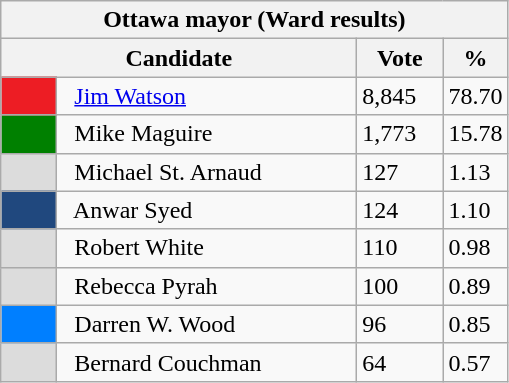<table class="wikitable">
<tr>
<th colspan="4">Ottawa mayor (Ward results)</th>
</tr>
<tr>
<th bgcolor="#DDDDFF" width="230px" colspan="2">Candidate</th>
<th bgcolor="#DDDDFF" width="50px">Vote</th>
<th bgcolor="#DDDDFF" width="30px">%</th>
</tr>
<tr>
<td bgcolor=#ED1D24 width="30px"> </td>
<td>  <a href='#'>Jim Watson</a></td>
<td>8,845</td>
<td>78.70</td>
</tr>
<tr>
<td bgcolor=#008000 width="30px"> </td>
<td>  Mike Maguire</td>
<td>1,773</td>
<td>15.78</td>
</tr>
<tr>
<td bgcolor=#DCDCDC width="30px"> </td>
<td>  Michael St. Arnaud</td>
<td>127</td>
<td>1.13</td>
</tr>
<tr>
<td bgcolor=#20487E width="30px"> </td>
<td>  Anwar Syed</td>
<td>124</td>
<td>1.10</td>
</tr>
<tr>
<td bgcolor=#DCDCDC width="30px"> </td>
<td>  Robert White</td>
<td>110</td>
<td>0.98</td>
</tr>
<tr>
<td bgcolor=#DCDCDC width="30px"> </td>
<td>  Rebecca Pyrah</td>
<td>100</td>
<td>0.89</td>
</tr>
<tr>
<td bgcolor=#007FFF width="30px"> </td>
<td>  Darren W. Wood</td>
<td>96</td>
<td>0.85</td>
</tr>
<tr>
<td bgcolor=#DCDCDC width="30px"> </td>
<td>  Bernard Couchman</td>
<td>64</td>
<td>0.57</td>
</tr>
</table>
